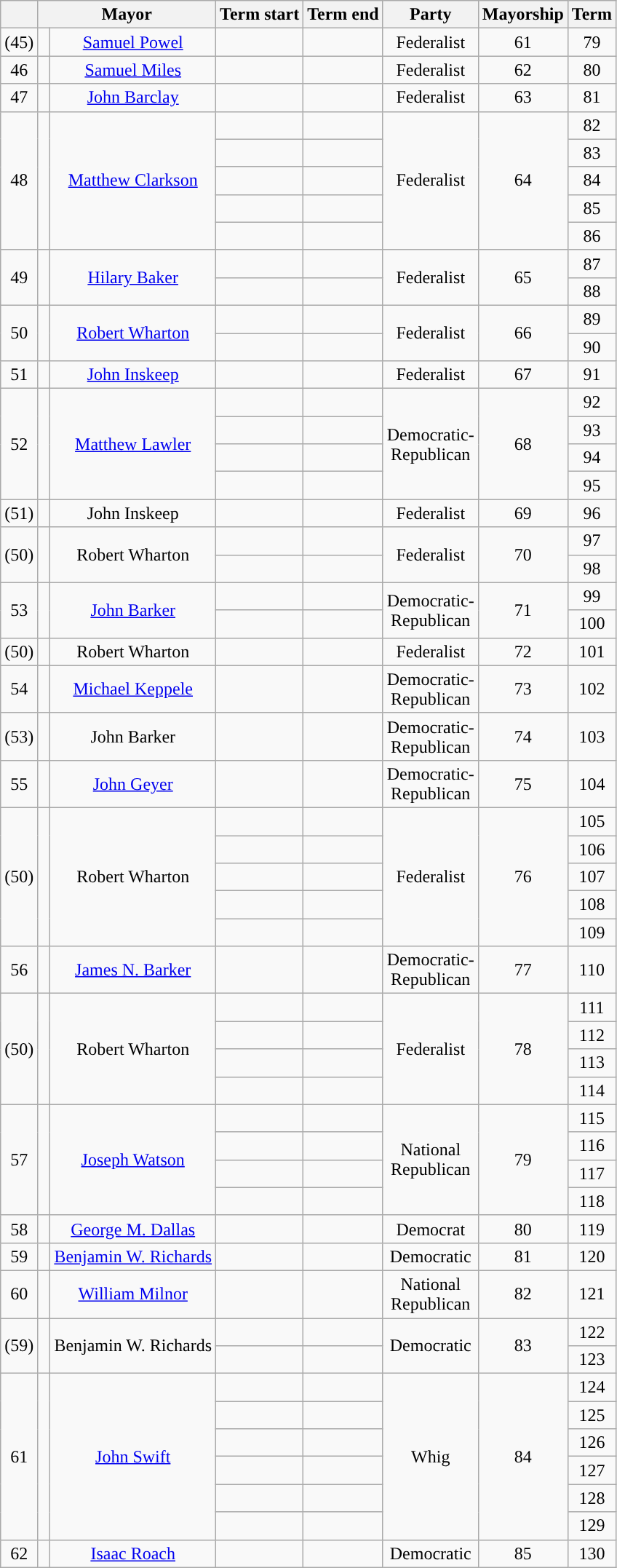<table class="wikitable" style="text-align: center;">
<tr>
<th scope="col"></th>
<th scope="col" colspan="2">Mayor</th>
<th scope="col">Term start</th>
<th scope="col">Term end</th>
<th scope="col">Party</th>
<th scope="col">Mayorship</th>
<th scope="col">Term</th>
</tr>
<tr>
<td>(45)</td>
<td style="background: "> </td>
<td><a href='#'>Samuel Powel</a></td>
<td></td>
<td></td>
<td>Federalist</td>
<td>61</td>
<td>79</td>
</tr>
<tr>
<td>46</td>
<td style="background: "> </td>
<td><a href='#'>Samuel Miles</a></td>
<td></td>
<td></td>
<td>Federalist</td>
<td>62</td>
<td>80</td>
</tr>
<tr>
<td>47</td>
<td style="background: "> </td>
<td><a href='#'>John Barclay</a></td>
<td></td>
<td></td>
<td>Federalist</td>
<td>63</td>
<td>81</td>
</tr>
<tr>
<td rowspan="5">48</td>
<td rowspan="5" style="background: "> </td>
<td rowspan="5"><a href='#'>Matthew Clarkson</a></td>
<td></td>
<td></td>
<td rowspan="5">Federalist</td>
<td rowspan="5">64</td>
<td>82</td>
</tr>
<tr>
<td></td>
<td></td>
<td>83</td>
</tr>
<tr>
<td></td>
<td></td>
<td>84</td>
</tr>
<tr>
<td></td>
<td></td>
<td>85</td>
</tr>
<tr>
<td></td>
<td></td>
<td>86</td>
</tr>
<tr>
<td rowspan="2">49</td>
<td rowspan="2" style="background: "> </td>
<td rowspan="2"><a href='#'>Hilary Baker</a></td>
<td></td>
<td></td>
<td rowspan="2">Federalist</td>
<td rowspan="2">65</td>
<td>87</td>
</tr>
<tr>
<td></td>
<td></td>
<td>88</td>
</tr>
<tr>
<td rowspan="2">50</td>
<td rowspan="2" style="background: "> </td>
<td rowspan="2"><a href='#'>Robert Wharton</a></td>
<td></td>
<td></td>
<td rowspan="2">Federalist</td>
<td rowspan="2">66</td>
<td>89</td>
</tr>
<tr>
<td></td>
<td></td>
<td>90</td>
</tr>
<tr>
<td>51</td>
<td style="background: "> </td>
<td><a href='#'>John Inskeep</a></td>
<td></td>
<td></td>
<td>Federalist</td>
<td>67</td>
<td>91</td>
</tr>
<tr>
<td rowspan="4">52</td>
<td rowspan="4" style="background: "> </td>
<td rowspan="4"><a href='#'>Matthew Lawler</a></td>
<td></td>
<td></td>
<td rowspan="4">Democratic-<br>Republican</td>
<td rowspan="4">68</td>
<td>92</td>
</tr>
<tr>
<td></td>
<td></td>
<td>93</td>
</tr>
<tr>
<td></td>
<td></td>
<td>94</td>
</tr>
<tr>
<td></td>
<td></td>
<td>95</td>
</tr>
<tr>
<td>(51)</td>
<td style="background: "> </td>
<td>John Inskeep</td>
<td></td>
<td></td>
<td>Federalist</td>
<td>69</td>
<td>96</td>
</tr>
<tr>
<td rowspan="2">(50)</td>
<td rowspan="2" style="background: "> </td>
<td rowspan="2">Robert Wharton</td>
<td></td>
<td></td>
<td rowspan="2">Federalist</td>
<td rowspan="2">70</td>
<td>97</td>
</tr>
<tr>
<td></td>
<td></td>
<td>98</td>
</tr>
<tr>
<td rowspan="2">53</td>
<td rowspan="2" style="background: "> </td>
<td rowspan="2"><a href='#'>John Barker</a></td>
<td></td>
<td></td>
<td rowspan="2">Democratic-<br>Republican</td>
<td rowspan="2">71</td>
<td>99</td>
</tr>
<tr>
<td></td>
<td></td>
<td>100</td>
</tr>
<tr>
<td>(50)</td>
<td style="background: "> </td>
<td>Robert Wharton</td>
<td></td>
<td></td>
<td>Federalist</td>
<td>72</td>
<td>101</td>
</tr>
<tr>
<td>54</td>
<td style="background: "> </td>
<td><a href='#'>Michael Keppele</a></td>
<td></td>
<td></td>
<td>Democratic-<br>Republican</td>
<td>73</td>
<td>102</td>
</tr>
<tr>
<td>(53)</td>
<td style="background: "> </td>
<td>John Barker</td>
<td></td>
<td></td>
<td>Democratic-<br>Republican</td>
<td>74</td>
<td>103</td>
</tr>
<tr>
<td>55</td>
<td style="background: "> </td>
<td><a href='#'>John Geyer</a></td>
<td></td>
<td></td>
<td>Democratic-<br>Republican</td>
<td>75</td>
<td>104</td>
</tr>
<tr>
<td rowspan="5">(50)</td>
<td rowspan="5" style="background: "> </td>
<td rowspan="5">Robert Wharton</td>
<td></td>
<td></td>
<td rowspan="5">Federalist</td>
<td rowspan="5">76</td>
<td>105</td>
</tr>
<tr>
<td></td>
<td></td>
<td>106</td>
</tr>
<tr>
<td></td>
<td></td>
<td>107</td>
</tr>
<tr>
<td></td>
<td></td>
<td>108</td>
</tr>
<tr>
<td></td>
<td></td>
<td>109</td>
</tr>
<tr>
<td>56</td>
<td style="background: "> </td>
<td><a href='#'>James N. Barker</a></td>
<td></td>
<td></td>
<td>Democratic-<br>Republican</td>
<td>77</td>
<td>110</td>
</tr>
<tr>
<td rowspan="4">(50)</td>
<td rowspan="4" style="background: "> </td>
<td rowspan="4">Robert Wharton</td>
<td></td>
<td></td>
<td rowspan="4">Federalist</td>
<td rowspan="4">78</td>
<td>111</td>
</tr>
<tr>
<td></td>
<td></td>
<td>112</td>
</tr>
<tr>
<td></td>
<td></td>
<td>113</td>
</tr>
<tr>
<td></td>
<td></td>
<td>114</td>
</tr>
<tr>
<td rowspan="4">57</td>
<td rowspan="4" style="background: "> </td>
<td rowspan="4"><a href='#'>Joseph Watson</a></td>
<td></td>
<td></td>
<td rowspan="4">National<br>Republican</td>
<td rowspan="4">79</td>
<td>115</td>
</tr>
<tr>
<td></td>
<td></td>
<td>116</td>
</tr>
<tr>
<td></td>
<td></td>
<td>117</td>
</tr>
<tr>
<td></td>
<td></td>
<td>118</td>
</tr>
<tr>
<td>58</td>
<td style="background: "> </td>
<td><a href='#'>George M. Dallas</a></td>
<td></td>
<td></td>
<td>Democrat</td>
<td>80</td>
<td>119</td>
</tr>
<tr>
<td>59</td>
<td style="background: "> </td>
<td><a href='#'>Benjamin W. Richards</a></td>
<td></td>
<td></td>
<td>Democratic</td>
<td>81</td>
<td>120</td>
</tr>
<tr>
<td>60</td>
<td style="background: "> </td>
<td><a href='#'>William Milnor</a></td>
<td></td>
<td></td>
<td>National<br>Republican</td>
<td>82</td>
<td>121</td>
</tr>
<tr>
<td rowspan="2">(59)</td>
<td rowspan="2" style="background: "> </td>
<td rowspan="2">Benjamin W. Richards</td>
<td></td>
<td></td>
<td rowspan="2">Democratic</td>
<td rowspan="2">83</td>
<td>122</td>
</tr>
<tr>
<td></td>
<td></td>
<td>123</td>
</tr>
<tr>
<td rowspan="6">61</td>
<td rowspan="6" style="background: "> </td>
<td rowspan="6"><a href='#'>John Swift</a></td>
<td></td>
<td></td>
<td rowspan="6">Whig</td>
<td rowspan="6">84</td>
<td>124</td>
</tr>
<tr>
<td></td>
<td></td>
<td>125</td>
</tr>
<tr>
<td></td>
<td></td>
<td>126</td>
</tr>
<tr>
<td></td>
<td></td>
<td>127</td>
</tr>
<tr>
<td></td>
<td></td>
<td>128</td>
</tr>
<tr>
<td></td>
<td></td>
<td>129</td>
</tr>
<tr>
<td>62</td>
<td style="background: "> </td>
<td><a href='#'>Isaac Roach</a></td>
<td></td>
<td></td>
<td>Democratic</td>
<td>85</td>
<td>130</td>
</tr>
</table>
